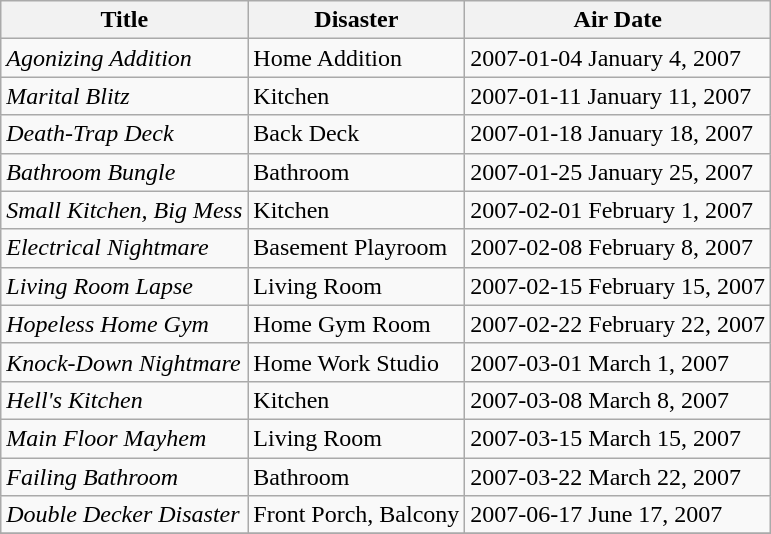<table class="wikitable sortable">
<tr>
<th>Title</th>
<th>Disaster</th>
<th>Air Date</th>
</tr>
<tr>
<td><em>Agonizing Addition</em></td>
<td>Home Addition</td>
<td><span>2007-01-04</span> January 4, 2007</td>
</tr>
<tr>
<td><em>Marital Blitz</em></td>
<td>Kitchen</td>
<td><span>2007-01-11</span> January 11, 2007</td>
</tr>
<tr>
<td><em>Death-Trap Deck</em></td>
<td>Back Deck</td>
<td><span>2007-01-18</span> January 18, 2007</td>
</tr>
<tr>
<td><em>Bathroom Bungle</em></td>
<td>Bathroom</td>
<td><span>2007-01-25</span> January 25, 2007</td>
</tr>
<tr>
<td><em>Small Kitchen, Big Mess</em></td>
<td>Kitchen</td>
<td><span>2007-02-01</span> February 1, 2007</td>
</tr>
<tr>
<td><em>Electrical Nightmare</em></td>
<td>Basement Playroom</td>
<td><span>2007-02-08</span> February 8, 2007</td>
</tr>
<tr>
<td><em>Living Room Lapse</em></td>
<td>Living Room</td>
<td><span>2007-02-15</span> February 15, 2007</td>
</tr>
<tr>
<td><em>Hopeless Home Gym</em></td>
<td>Home Gym Room</td>
<td><span>2007-02-22</span> February 22, 2007</td>
</tr>
<tr>
<td><em>Knock-Down Nightmare</em></td>
<td>Home Work Studio</td>
<td><span>2007-03-01</span> March 1, 2007</td>
</tr>
<tr>
<td><em>Hell's Kitchen</em></td>
<td>Kitchen</td>
<td><span>2007-03-08</span> March 8, 2007</td>
</tr>
<tr>
<td><em>Main Floor Mayhem</em></td>
<td>Living Room</td>
<td><span>2007-03-15</span> March 15, 2007</td>
</tr>
<tr>
<td><em>Failing Bathroom</em></td>
<td>Bathroom</td>
<td><span>2007-03-22</span> March 22, 2007</td>
</tr>
<tr>
<td><em>Double Decker Disaster</em></td>
<td>Front Porch, Balcony</td>
<td><span>2007-06-17</span> June 17, 2007</td>
</tr>
<tr>
</tr>
</table>
